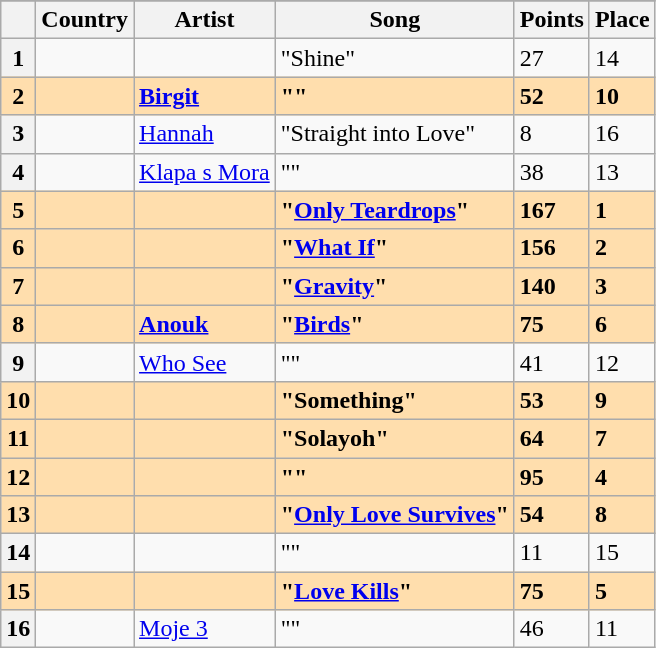<table class="sortable wikitable plainrowheaders">
<tr>
</tr>
<tr>
<th scope="col"></th>
<th scope="col">Country</th>
<th scope="col">Artist</th>
<th scope="col">Song</th>
<th scope="col">Points</th>
<th scope="col">Place</th>
</tr>
<tr>
<th scope="row" style="text-align:center;">1</th>
<td></td>
<td></td>
<td>"Shine"</td>
<td>27</td>
<td>14</td>
</tr>
<tr style="font-weight:bold; background:navajowhite;">
<th scope="row" style="text-align:center; font-weight:bold; background:navajowhite;">2</th>
<td></td>
<td><a href='#'>Birgit</a></td>
<td>""</td>
<td>52</td>
<td>10</td>
</tr>
<tr>
<th scope="row" style="text-align:center;">3</th>
<td></td>
<td><a href='#'>Hannah</a></td>
<td>"Straight into Love"</td>
<td>8</td>
<td>16</td>
</tr>
<tr>
<th scope="row" style="text-align:center;">4</th>
<td></td>
<td><a href='#'>Klapa s Mora</a></td>
<td>""</td>
<td>38</td>
<td>13</td>
</tr>
<tr style="font-weight:bold; background:navajowhite;">
<th scope="row" style="text-align:center; font-weight:bold; background:navajowhite;">5</th>
<td></td>
<td></td>
<td>"<a href='#'>Only Teardrops</a>"</td>
<td>167</td>
<td>1</td>
</tr>
<tr style="font-weight:bold; background:navajowhite;">
<th scope="row" style="text-align:center; font-weight:bold; background:navajowhite;">6</th>
<td></td>
<td></td>
<td>"<a href='#'>What If</a>"</td>
<td>156</td>
<td>2</td>
</tr>
<tr style="font-weight:bold; background:navajowhite;">
<th scope="row" style="text-align:center; font-weight:bold; background:navajowhite;">7</th>
<td></td>
<td></td>
<td>"<a href='#'>Gravity</a>"</td>
<td>140</td>
<td>3</td>
</tr>
<tr style="font-weight:bold; background:navajowhite;">
<th scope="row" style="text-align:center; font-weight:bold; background:navajowhite;">8</th>
<td></td>
<td><a href='#'>Anouk</a></td>
<td>"<a href='#'>Birds</a>"</td>
<td>75</td>
<td>6</td>
</tr>
<tr>
<th scope="row" style="text-align:center;">9</th>
<td></td>
<td><a href='#'>Who See</a></td>
<td>""</td>
<td>41</td>
<td>12</td>
</tr>
<tr style="font-weight:bold; background:navajowhite;">
<th scope="row" style="text-align:center; font-weight:bold; background:navajowhite;">10</th>
<td></td>
<td></td>
<td>"Something"</td>
<td>53</td>
<td>9</td>
</tr>
<tr style="font-weight:bold; background:navajowhite;">
<th scope="row" style="text-align:center; font-weight:bold; background:navajowhite;">11</th>
<td></td>
<td></td>
<td>"Solayoh"</td>
<td>64</td>
<td>7</td>
</tr>
<tr style="font-weight:bold; background:navajowhite;">
<th scope="row" style="text-align:center; font-weight:bold; background:navajowhite;">12</th>
<td></td>
<td></td>
<td>""</td>
<td>95</td>
<td>4</td>
</tr>
<tr style="font-weight:bold; background:navajowhite;">
<th scope="row" style="text-align:center; font-weight:bold; background:navajowhite;">13</th>
<td></td>
<td></td>
<td>"<a href='#'>Only Love Survives</a>"</td>
<td>54</td>
<td>8</td>
</tr>
<tr>
<th scope="row" style="text-align:center;">14</th>
<td></td>
<td></td>
<td>""</td>
<td>11</td>
<td>15</td>
</tr>
<tr style="font-weight:bold; background:navajowhite;">
<th scope="row" style="text-align:center; font-weight:bold; background:navajowhite;">15</th>
<td></td>
<td></td>
<td>"<a href='#'>Love Kills</a>"</td>
<td>75</td>
<td>5</td>
</tr>
<tr>
<th scope="row" style="text-align:center;">16</th>
<td></td>
<td><a href='#'>Moje 3</a></td>
<td>""</td>
<td>46</td>
<td>11</td>
</tr>
</table>
